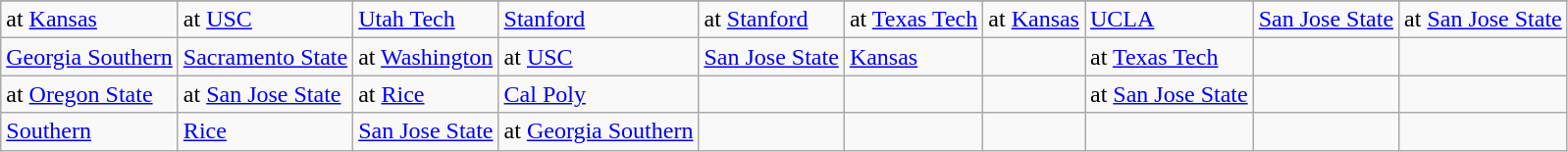<table class="wikitable">
<tr>
</tr>
<tr>
<td>at <a href='#'>Kansas</a></td>
<td>at <a href='#'>USC</a></td>
<td><a href='#'>Utah Tech</a></td>
<td><a href='#'>Stanford</a></td>
<td>at <a href='#'>Stanford</a></td>
<td>at <a href='#'>Texas Tech</a></td>
<td>at <a href='#'>Kansas</a></td>
<td><a href='#'>UCLA</a></td>
<td><a href='#'>San Jose State</a></td>
<td>at <a href='#'>San Jose State</a></td>
</tr>
<tr>
<td><a href='#'>Georgia Southern</a></td>
<td><a href='#'>Sacramento State</a></td>
<td>at <a href='#'>Washington</a></td>
<td>at <a href='#'>USC</a></td>
<td><a href='#'>San Jose State</a></td>
<td><a href='#'>Kansas</a></td>
<td></td>
<td>at <a href='#'>Texas Tech</a></td>
<td></td>
<td></td>
</tr>
<tr>
<td>at <a href='#'>Oregon State</a></td>
<td>at <a href='#'>San Jose State</a></td>
<td>at <a href='#'>Rice</a></td>
<td><a href='#'>Cal Poly</a></td>
<td></td>
<td></td>
<td></td>
<td>at <a href='#'>San Jose State</a></td>
<td></td>
<td></td>
</tr>
<tr>
<td><a href='#'>Southern</a></td>
<td><a href='#'>Rice</a></td>
<td><a href='#'>San Jose State</a></td>
<td>at <a href='#'>Georgia Southern</a></td>
<td></td>
<td></td>
<td></td>
<td></td>
<td></td>
</tr>
</table>
